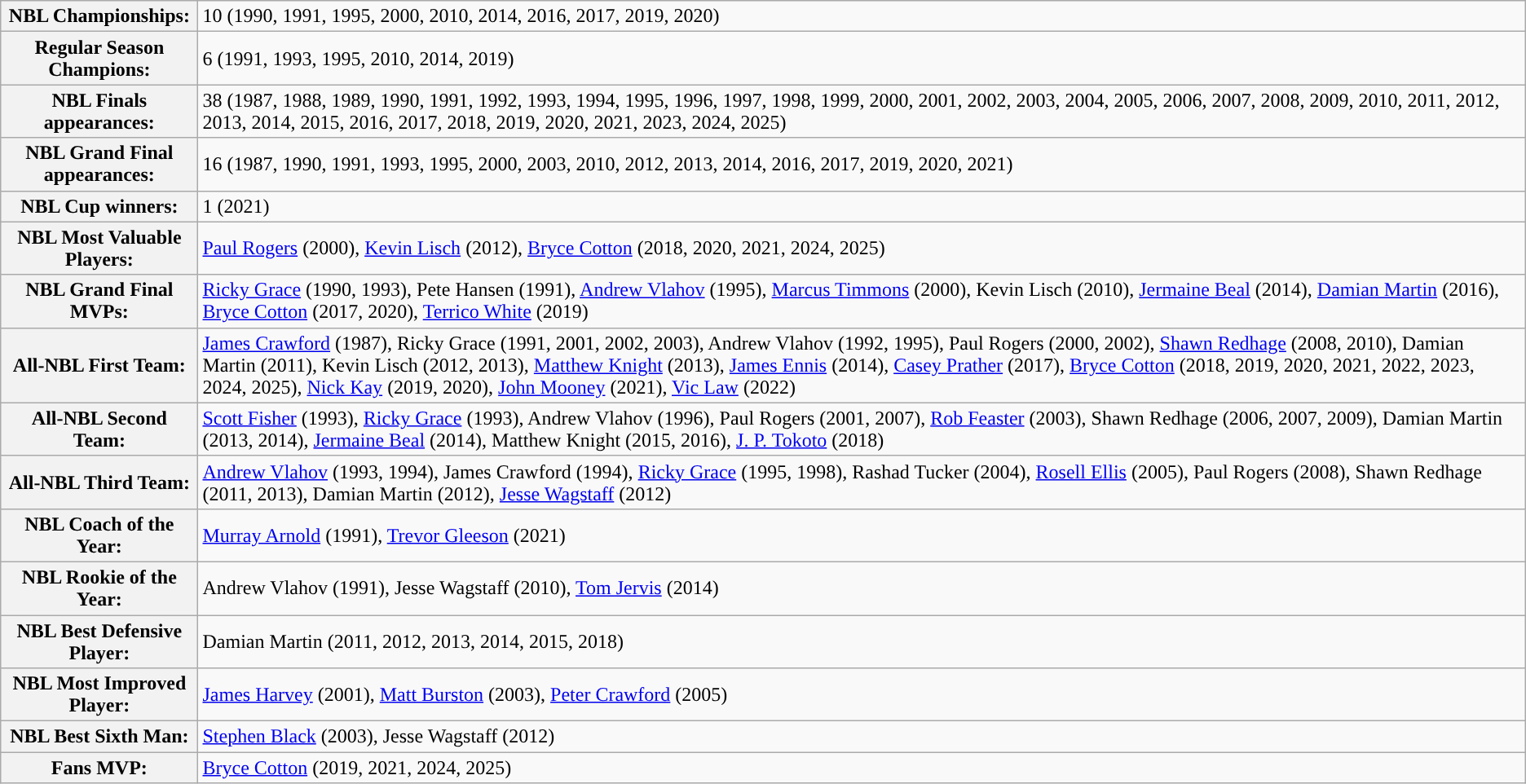<table class="wikitable">
<tr align=left>
<th>NBL Championships:</th>
<td>10 (1990, 1991, 1995, 2000, 2010, 2014, 2016, 2017, 2019, 2020)</td>
</tr>
<tr>
<th>Regular Season Champions:</th>
<td>6 (1991, 1993, 1995, 2010, 2014, 2019)</td>
</tr>
<tr>
<th>NBL Finals appearances:</th>
<td>38 (1987, 1988, 1989, 1990, 1991, 1992, 1993, 1994, 1995, 1996, 1997, 1998, 1999, 2000, 2001, 2002, 2003, 2004, 2005, 2006, 2007, 2008, 2009, 2010, 2011, 2012, 2013, 2014, 2015, 2016, 2017, 2018, 2019, 2020, 2021, 2023, 2024, 2025)</td>
</tr>
<tr>
<th>NBL Grand Final appearances:</th>
<td>16 (1987, 1990, 1991, 1993, 1995, 2000, 2003, 2010, 2012, 2013, 2014, 2016, 2017, 2019, 2020, 2021)</td>
</tr>
<tr>
<th>NBL Cup winners:</th>
<td>1 (2021)</td>
</tr>
<tr>
<th>NBL Most Valuable Players:</th>
<td><a href='#'>Paul Rogers</a> (2000), <a href='#'>Kevin Lisch</a> (2012), <a href='#'>Bryce Cotton</a> (2018, 2020, 2021, 2024, 2025)</td>
</tr>
<tr>
<th>NBL Grand Final MVPs:</th>
<td><a href='#'>Ricky Grace</a> (1990, 1993), Pete Hansen (1991), <a href='#'>Andrew Vlahov</a> (1995), <a href='#'>Marcus Timmons</a> (2000), Kevin Lisch (2010), <a href='#'>Jermaine Beal</a> (2014), <a href='#'>Damian Martin</a> (2016), <a href='#'>Bryce Cotton</a> (2017, 2020), <a href='#'>Terrico White</a> (2019)</td>
</tr>
<tr>
<th>All-NBL First Team:</th>
<td><a href='#'>James Crawford</a> (1987), Ricky Grace (1991, 2001, 2002, 2003), Andrew Vlahov (1992, 1995), Paul Rogers (2000, 2002), <a href='#'>Shawn Redhage</a> (2008, 2010), Damian Martin (2011), Kevin Lisch (2012, 2013), <a href='#'>Matthew Knight</a> (2013), <a href='#'>James Ennis</a> (2014), <a href='#'>Casey Prather</a> (2017), <a href='#'>Bryce Cotton</a> (2018, 2019, 2020, 2021, 2022, 2023, 2024, 2025), <a href='#'>Nick Kay</a> (2019, 2020), <a href='#'>John Mooney</a> (2021), <a href='#'>Vic Law</a> (2022)</td>
</tr>
<tr>
<th>All-NBL Second Team:</th>
<td><a href='#'>Scott Fisher</a> (1993), <a href='#'>Ricky Grace</a> (1993), Andrew Vlahov (1996), Paul Rogers (2001, 2007), <a href='#'>Rob Feaster</a> (2003), Shawn Redhage (2006, 2007, 2009), Damian Martin (2013, 2014), <a href='#'>Jermaine Beal</a> (2014), Matthew Knight (2015, 2016), <a href='#'>J. P. Tokoto</a> (2018)</td>
</tr>
<tr>
<th>All-NBL Third Team:</th>
<td><a href='#'>Andrew Vlahov</a> (1993, 1994), James Crawford (1994), <a href='#'>Ricky Grace</a> (1995, 1998), Rashad Tucker (2004), <a href='#'>Rosell Ellis</a> (2005), Paul Rogers (2008), Shawn Redhage (2011, 2013), Damian Martin (2012), <a href='#'>Jesse Wagstaff</a> (2012)</td>
</tr>
<tr>
<th>NBL Coach of the Year:</th>
<td><a href='#'>Murray Arnold</a> (1991), <a href='#'>Trevor Gleeson</a> (2021)</td>
</tr>
<tr>
<th>NBL Rookie of the Year:</th>
<td>Andrew Vlahov (1991), Jesse Wagstaff (2010), <a href='#'>Tom Jervis</a> (2014)</td>
</tr>
<tr>
<th>NBL Best Defensive Player:</th>
<td>Damian Martin (2011, 2012, 2013, 2014, 2015, 2018)</td>
</tr>
<tr>
<th>NBL Most Improved Player:</th>
<td><a href='#'>James Harvey</a> (2001), <a href='#'>Matt Burston</a> (2003), <a href='#'>Peter Crawford</a> (2005)</td>
</tr>
<tr>
<th>NBL Best Sixth Man:</th>
<td><a href='#'>Stephen Black</a> (2003), Jesse Wagstaff (2012)</td>
</tr>
<tr>
<th>Fans MVP:</th>
<td><a href='#'>Bryce Cotton</a> (2019, 2021, 2024, 2025)</td>
</tr>
</table>
